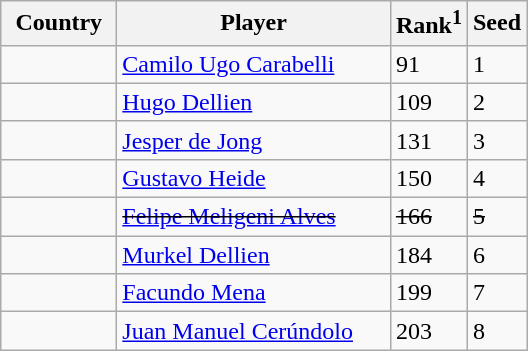<table class="sortable wikitable">
<tr>
<th width="70">Country</th>
<th width="175">Player</th>
<th>Rank<sup>1</sup></th>
<th>Seed</th>
</tr>
<tr>
<td></td>
<td><a href='#'>Camilo Ugo Carabelli</a></td>
<td>91</td>
<td>1</td>
</tr>
<tr>
<td></td>
<td><a href='#'>Hugo Dellien</a></td>
<td>109</td>
<td>2</td>
</tr>
<tr>
<td></td>
<td><a href='#'>Jesper de Jong</a></td>
<td>131</td>
<td>3</td>
</tr>
<tr>
<td></td>
<td><a href='#'>Gustavo Heide</a></td>
<td>150</td>
<td>4</td>
</tr>
<tr>
<td><s></s></td>
<td><s><a href='#'>Felipe Meligeni Alves</a></s></td>
<td><s>166</s></td>
<td><s>5</s></td>
</tr>
<tr>
<td></td>
<td><a href='#'>Murkel Dellien</a></td>
<td>184</td>
<td>6</td>
</tr>
<tr>
<td></td>
<td><a href='#'>Facundo Mena</a></td>
<td>199</td>
<td>7</td>
</tr>
<tr>
<td></td>
<td><a href='#'>Juan Manuel Cerúndolo</a></td>
<td>203</td>
<td>8</td>
</tr>
</table>
